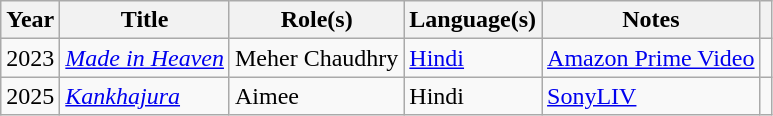<table class="wikitable sortable">
<tr>
<th scope="col">Year</th>
<th scope="col">Title</th>
<th scope="col">Role(s)</th>
<th scope="col">Language(s)</th>
<th scope="col" class="unsortable">Notes</th>
<th scope="col" class="unsortable"></th>
</tr>
<tr>
<td>2023</td>
<td><em> <a href='#'>Made in Heaven</a></em></td>
<td>Meher Chaudhry</td>
<td><a href='#'>Hindi</a></td>
<td><a href='#'>Amazon Prime Video</a></td>
<td></td>
</tr>
<tr>
<td>2025</td>
<td><em><a href='#'>Kankhajura</a></em></td>
<td>Aimee</td>
<td>Hindi</td>
<td><a href='#'>SonyLIV</a></td>
</tr>
</table>
